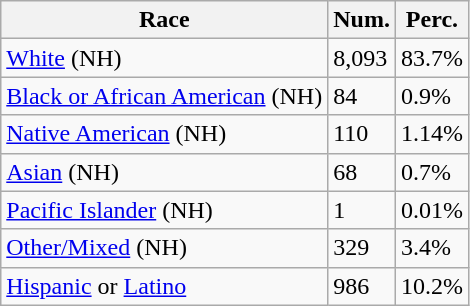<table class="wikitable">
<tr>
<th>Race</th>
<th>Num.</th>
<th>Perc.</th>
</tr>
<tr>
<td><a href='#'>White</a> (NH)</td>
<td>8,093</td>
<td>83.7%</td>
</tr>
<tr>
<td><a href='#'>Black or African American</a> (NH)</td>
<td>84</td>
<td>0.9%</td>
</tr>
<tr>
<td><a href='#'>Native American</a> (NH)</td>
<td>110</td>
<td>1.14%</td>
</tr>
<tr>
<td><a href='#'>Asian</a> (NH)</td>
<td>68</td>
<td>0.7%</td>
</tr>
<tr>
<td><a href='#'>Pacific Islander</a> (NH)</td>
<td>1</td>
<td>0.01%</td>
</tr>
<tr>
<td><a href='#'>Other/Mixed</a> (NH)</td>
<td>329</td>
<td>3.4%</td>
</tr>
<tr>
<td><a href='#'>Hispanic</a> or <a href='#'>Latino</a></td>
<td>986</td>
<td>10.2%</td>
</tr>
</table>
